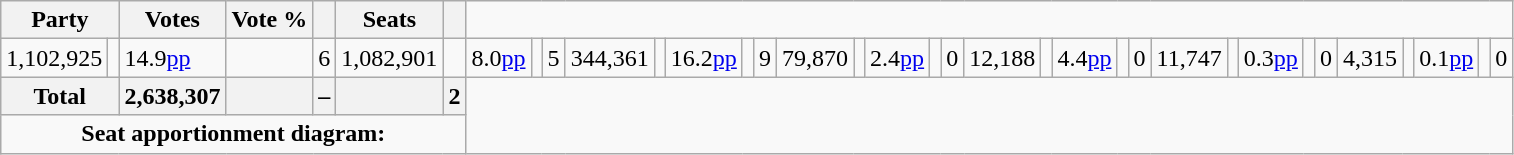<table class="wikitable" style="text-align:right;">
<tr>
<th colspan="2">Party</th>
<th>Votes</th>
<th>Vote %</th>
<th></th>
<th>Seats</th>
<th></th>
</tr>
<tr>
<td>1,102,925</td>
<td style="text-align:center;"></td>
<td style="text-align:left;"> 14.9<a href='#'>pp</a></td>
<td style="text-align:center;"></td>
<td style="text-align:left;"> 6<br></td>
<td>1,082,901</td>
<td style="text-align:center;"></td>
<td style="text-align:left;"> 8.0<a href='#'>pp</a></td>
<td style="text-align:center;"></td>
<td style="text-align:left;"> 5<br></td>
<td>344,361</td>
<td style="text-align:center;"></td>
<td style="text-align:left;"> 16.2<a href='#'>pp</a></td>
<td style="text-align:center;"></td>
<td style="text-align:left;"> 9<br></td>
<td>79,870</td>
<td style="text-align:center;"></td>
<td style="text-align:left;"> 2.4<a href='#'>pp</a></td>
<td style="text-align:center;"></td>
<td style="text-align:left;"> 0<br></td>
<td>12,188</td>
<td style="text-align:center;"></td>
<td style="text-align:left;"> 4.4<a href='#'>pp</a></td>
<td style="text-align:center;"></td>
<td style="text-align:left;"> 0<br></td>
<td>11,747</td>
<td style="text-align:center;"></td>
<td style="text-align:left;"> 0.3<a href='#'>pp</a></td>
<td style="text-align:center;"></td>
<td style="text-align:left;"> 0<br></td>
<td>4,315</td>
<td style="text-align:center;"></td>
<td style="text-align:left;"> 0.1<a href='#'>pp</a></td>
<td style="text-align:center;"></td>
<td style="text-align:left;"> 0</td>
</tr>
<tr>
<th colspan="2">Total</th>
<th>2,638,307</th>
<th></th>
<th>–</th>
<th></th>
<th style="text-align:left;"> 2</th>
</tr>
<tr>
<td colspan="7;" style="text-align:center"><strong>Seat apportionment diagram:</strong><br></td>
</tr>
</table>
